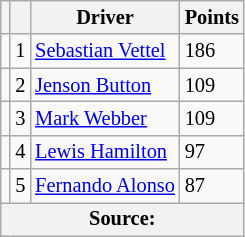<table class="wikitable" style="font-size: 85%;">
<tr>
<th></th>
<th></th>
<th>Driver</th>
<th>Points</th>
</tr>
<tr>
<td align="left"></td>
<td style="text-align:center;">1</td>
<td> <a href='#'>Sebastian Vettel</a></td>
<td style="text-align:left;">186</td>
</tr>
<tr>
<td align="left"></td>
<td style="text-align:center;">2</td>
<td> <a href='#'>Jenson Button</a></td>
<td style="text-align:left;">109</td>
</tr>
<tr>
<td align="left"></td>
<td style="text-align:center;">3</td>
<td> <a href='#'>Mark Webber</a></td>
<td style="text-align:left;">109</td>
</tr>
<tr>
<td align="left"></td>
<td style="text-align:center;">4</td>
<td> <a href='#'>Lewis Hamilton</a></td>
<td style="text-align:left;">97</td>
</tr>
<tr>
<td align="left"></td>
<td style="text-align:center;">5</td>
<td> <a href='#'>Fernando Alonso</a></td>
<td style="text-align:left;">87</td>
</tr>
<tr>
<th colspan=4>Source:</th>
</tr>
</table>
